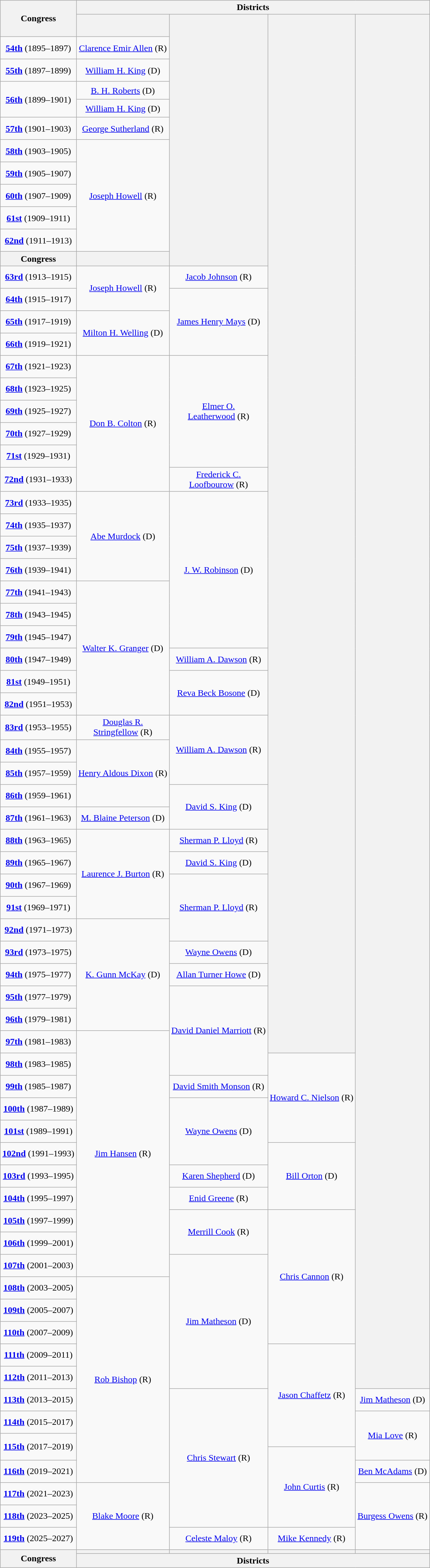<table class=wikitable style="text-align:center">
<tr>
<th rowspan=2>Congress</th>
<th colspan="4">Districts</th>
</tr>
<tr style="height:2.5em">
<th></th>
<th rowspan=12 style=vertical-align:bottom></th>
<th rowspan=47 style=vertical-align:bottom></th>
<th rowspan=62 style=vertical-align:bottom></th>
</tr>
<tr style="height:2.5em">
<td><strong><a href='#'>54th</a></strong> (1895–1897)</td>
<td><a href='#'>Clarence Emir Allen</a> (R)</td>
</tr>
<tr style="height:2.5em">
<td><strong><a href='#'>55th</a></strong> (1897–1899)</td>
<td><a href='#'>William H. King</a> (D)</td>
</tr>
<tr style="height:2em">
<td rowspan=2><strong><a href='#'>56th</a></strong> (1899–1901)</td>
<td><a href='#'>B. H. Roberts</a> (D)</td>
</tr>
<tr style="height:2em">
<td><a href='#'>William H. King</a> (D)</td>
</tr>
<tr style="height:2.5em">
<td><strong><a href='#'>57th</a></strong> (1901–1903)</td>
<td><a href='#'>George Sutherland</a> (R)</td>
</tr>
<tr style="height:2.5em">
<td><strong><a href='#'>58th</a></strong> (1903–1905)</td>
<td rowspan="5" ><a href='#'>Joseph Howell</a> (R)</td>
</tr>
<tr style="height:2.5em">
<td><strong><a href='#'>59th</a></strong> (1905–1907)</td>
</tr>
<tr style="height:2.5em">
<td><strong><a href='#'>60th</a></strong> (1907–1909)</td>
</tr>
<tr style="height:2.5em">
<td><strong><a href='#'>61st</a></strong> (1909–1911)</td>
</tr>
<tr style="height:2.5em">
<td><strong><a href='#'>62nd</a></strong> (1911–1913)</td>
</tr>
<tr>
<th>Congress</th>
<th></th>
</tr>
<tr style="height:2.5em">
<td><strong><a href='#'>63rd</a></strong> (1913–1915)</td>
<td rowspan="2" ><a href='#'>Joseph Howell</a> (R)</td>
<td><a href='#'>Jacob Johnson</a> (R)</td>
</tr>
<tr style="height:2.5em">
<td><strong><a href='#'>64th</a></strong> (1915–1917)</td>
<td rowspan="3" ><a href='#'>James Henry Mays</a> (D)</td>
</tr>
<tr style="height:2.5em">
<td><strong><a href='#'>65th</a></strong> (1917–1919)</td>
<td rowspan="2" ><a href='#'>Milton H. Welling</a> (D)</td>
</tr>
<tr style="height:2.5em">
<td><strong><a href='#'>66th</a></strong> (1919–1921)</td>
</tr>
<tr style="height:2.5em">
<td><strong><a href='#'>67th</a></strong> (1921–1923)</td>
<td rowspan=6 ><a href='#'>Don B. Colton</a> (R)</td>
<td rowspan="5" ><a href='#'>Elmer O.<br>Leatherwood</a> (R)</td>
</tr>
<tr style="height:2.5em">
<td><strong><a href='#'>68th</a></strong> (1923–1925)</td>
</tr>
<tr style="height:2.5em">
<td><strong><a href='#'>69th</a></strong> (1925–1927)</td>
</tr>
<tr style="height:2.5em">
<td><strong><a href='#'>70th</a></strong> (1927–1929)</td>
</tr>
<tr style="height:2.5em">
<td><strong><a href='#'>71st</a></strong> (1929–1931)</td>
</tr>
<tr style="height:2.5em">
<td><strong><a href='#'>72nd</a></strong> (1931–1933)</td>
<td><a href='#'>Frederick C.<br>Loofbourow</a> (R)</td>
</tr>
<tr style="height:2.5em">
<td><strong><a href='#'>73rd</a></strong> (1933–1935)</td>
<td rowspan="4" ><a href='#'>Abe Murdock</a> (D)</td>
<td rowspan=7 ><a href='#'>J. W. Robinson</a> (D)</td>
</tr>
<tr style="height:2.5em">
<td><strong><a href='#'>74th</a></strong> (1935–1937)</td>
</tr>
<tr style="height:2.5em">
<td><strong><a href='#'>75th</a></strong> (1937–1939)</td>
</tr>
<tr style="height:2.5em">
<td><strong><a href='#'>76th</a></strong> (1939–1941)</td>
</tr>
<tr style="height:2.5em">
<td><strong><a href='#'>77th</a></strong> (1941–1943)</td>
<td rowspan=6 ><a href='#'>Walter K. Granger</a> (D)</td>
</tr>
<tr style="height:2.5em">
<td><strong><a href='#'>78th</a></strong> (1943–1945)</td>
</tr>
<tr style="height:2.5em">
<td><strong><a href='#'>79th</a></strong> (1945–1947)</td>
</tr>
<tr style="height:2.5em">
<td><strong><a href='#'>80th</a></strong> (1947–1949)</td>
<td><a href='#'>William A. Dawson</a> (R)</td>
</tr>
<tr style="height:2.5em">
<td><strong><a href='#'>81st</a></strong> (1949–1951)</td>
<td rowspan=2 ><a href='#'>Reva Beck Bosone</a> (D)</td>
</tr>
<tr style="height:2.5em">
<td><strong><a href='#'>82nd</a></strong> (1951–1953)</td>
</tr>
<tr style="height:2.5em">
<td><strong><a href='#'>83rd</a></strong> (1953–1955)</td>
<td><a href='#'>Douglas R.<br>Stringfellow</a> (R)</td>
<td rowspan=3 ><a href='#'>William A. Dawson</a> (R)</td>
</tr>
<tr style="height:2.5em">
<td><strong><a href='#'>84th</a></strong> (1955–1957)</td>
<td rowspan=3 ><a href='#'>Henry Aldous Dixon</a> (R)</td>
</tr>
<tr style="height:2.5em">
<td><strong><a href='#'>85th</a></strong> (1957–1959)</td>
</tr>
<tr style="height:2.5em">
<td><strong><a href='#'>86th</a></strong> (1959–1961)</td>
<td rowspan=2 ><a href='#'>David S. King</a> (D)</td>
</tr>
<tr style="height:2.5em">
<td><strong><a href='#'>87th</a></strong> (1961–1963)</td>
<td><a href='#'>M. Blaine Peterson</a> (D)</td>
</tr>
<tr style="height:2.5em">
<td><strong><a href='#'>88th</a></strong> (1963–1965)</td>
<td rowspan=4 ><a href='#'>Laurence J. Burton</a> (R)</td>
<td><a href='#'>Sherman P. Lloyd</a> (R)</td>
</tr>
<tr style="height:2.5em">
<td><strong><a href='#'>89th</a></strong> (1965–1967)</td>
<td><a href='#'>David S. King</a> (D)</td>
</tr>
<tr style="height:2.5em">
<td><strong><a href='#'>90th</a></strong> (1967–1969)</td>
<td rowspan=3 ><a href='#'>Sherman P. Lloyd</a> (R)</td>
</tr>
<tr style="height:2.5em">
<td><strong><a href='#'>91st</a></strong> (1969–1971)</td>
</tr>
<tr style="height:2.5em">
<td><strong><a href='#'>92nd</a></strong> (1971–1973)</td>
<td rowspan=5 ><a href='#'>K. Gunn McKay</a> (D)</td>
</tr>
<tr style="height:2.5em">
<td><strong><a href='#'>93rd</a></strong> (1973–1975)</td>
<td><a href='#'>Wayne Owens</a> (D)</td>
</tr>
<tr style="height:2.5em">
<td><strong><a href='#'>94th</a></strong> (1975–1977)</td>
<td><a href='#'>Allan Turner Howe</a> (D)</td>
</tr>
<tr style="height:2.5em">
<td><strong><a href='#'>95th</a></strong> (1977–1979)</td>
<td rowspan=4 ><a href='#'>David Daniel Marriott</a> (R)</td>
</tr>
<tr style="height:2.5em">
<td><strong><a href='#'>96th</a></strong> (1979–1981)</td>
</tr>
<tr style="height:2.5em">
<td><strong><a href='#'>97th</a></strong> (1981–1983)</td>
<td rowspan="11" ><a href='#'>Jim Hansen</a> (R)</td>
</tr>
<tr style="height:2.5em">
<td><strong><a href='#'>98th</a></strong> (1983–1985)</td>
<td rowspan=4 ><a href='#'>Howard C. Nielson</a> (R)</td>
</tr>
<tr style="height:2.5em">
<td><strong><a href='#'>99th</a></strong> (1985–1987)</td>
<td><a href='#'>David Smith Monson</a> (R)</td>
</tr>
<tr style="height:2.5em">
<td><strong><a href='#'>100th</a></strong> (1987–1989)</td>
<td rowspan=3 ><a href='#'>Wayne Owens</a> (D)</td>
</tr>
<tr style="height:2.5em">
<td><strong><a href='#'>101st</a></strong> (1989–1991)</td>
</tr>
<tr style="height:2.5em">
<td><strong><a href='#'>102nd</a></strong> (1991–1993)</td>
<td rowspan=3 ><a href='#'>Bill Orton</a> (D)</td>
</tr>
<tr style="height:2.5em">
<td><strong><a href='#'>103rd</a></strong> (1993–1995)</td>
<td><a href='#'>Karen Shepherd</a> (D)</td>
</tr>
<tr style="height:2.5em">
<td><strong><a href='#'>104th</a></strong> (1995–1997)</td>
<td><a href='#'>Enid Greene</a> (R)</td>
</tr>
<tr style="height:2.5em">
<td><strong><a href='#'>105th</a></strong> (1997–1999)</td>
<td rowspan=2 ><a href='#'>Merrill Cook</a> (R)</td>
<td rowspan=6 ><a href='#'>Chris Cannon</a> (R)</td>
</tr>
<tr style="height:2.5em">
<td><strong><a href='#'>106th</a></strong> (1999–2001)</td>
</tr>
<tr style="height:2.5em">
<td><strong><a href='#'>107th</a></strong> (2001–2003)</td>
<td rowspan=6 ><a href='#'>Jim Matheson</a> (D)</td>
</tr>
<tr style="height:2.5em">
<td><strong><a href='#'>108th</a></strong> (2003–2005)</td>
<td rowspan=10 ><a href='#'>Rob Bishop</a> (R)</td>
</tr>
<tr style="height:2.5em">
<td><strong><a href='#'>109th</a></strong> (2005–2007)</td>
</tr>
<tr style="height:2.5em">
<td><strong><a href='#'>110th</a></strong> (2007–2009)</td>
</tr>
<tr style="height:2.5em">
<td><strong><a href='#'>111th</a></strong> (2009–2011)</td>
<td rowspan=5 ><a href='#'>Jason Chaffetz</a> (R)</td>
</tr>
<tr style="height:2.5em">
<td><strong><a href='#'>112th</a></strong> (2011–2013)</td>
</tr>
<tr style=height:2.5em>
<td><strong><a href='#'>113th</a></strong> (2013–2015)</td>
<td rowspan=7 ><a href='#'>Chris Stewart</a> (R)</td>
<td><a href='#'>Jim Matheson</a> (D)</td>
</tr>
<tr style="height:2.5em">
<td><strong><a href='#'>114th</a></strong> (2015–2017)</td>
<td rowspan=3 ><a href='#'>Mia Love</a> (R)</td>
</tr>
<tr style="height:1.5em">
<td rowspan=2><strong><a href='#'>115th</a></strong> (2017–2019)</td>
</tr>
<tr style="height:1.5em">
<td rowspan=5 ><a href='#'>John Curtis</a> (R)</td>
</tr>
<tr style="height:2.5em">
<td><strong><a href='#'>116th</a></strong> (2019–2021)</td>
<td><a href='#'>Ben McAdams</a> (D)</td>
</tr>
<tr style="height:2.5em">
<td><strong><a href='#'>117th</a></strong> (2021–2023)</td>
<td rowspan=4 ><a href='#'>Blake Moore</a> (R)</td>
<td rowspan=4 ><a href='#'>Burgess Owens</a> (R)</td>
</tr>
<tr style="height:2.5em">
<td rowspan=2><strong><a href='#'>118th</a></strong> (2023–2025)</td>
</tr>
<tr>
<td rowspan=2 ><a href='#'>Celeste Maloy</a> (R)</td>
</tr>
<tr style="height:2.5em">
<td><strong><a href='#'>119th</a></strong> (2025–2027)</td>
<td><a href='#'>Mike Kennedy</a> (R)</td>
</tr>
<tr>
<th rowspan=2>Congress</th>
<th></th>
<th></th>
<th></th>
<th></th>
</tr>
<tr>
<th colspan="4">Districts</th>
</tr>
</table>
